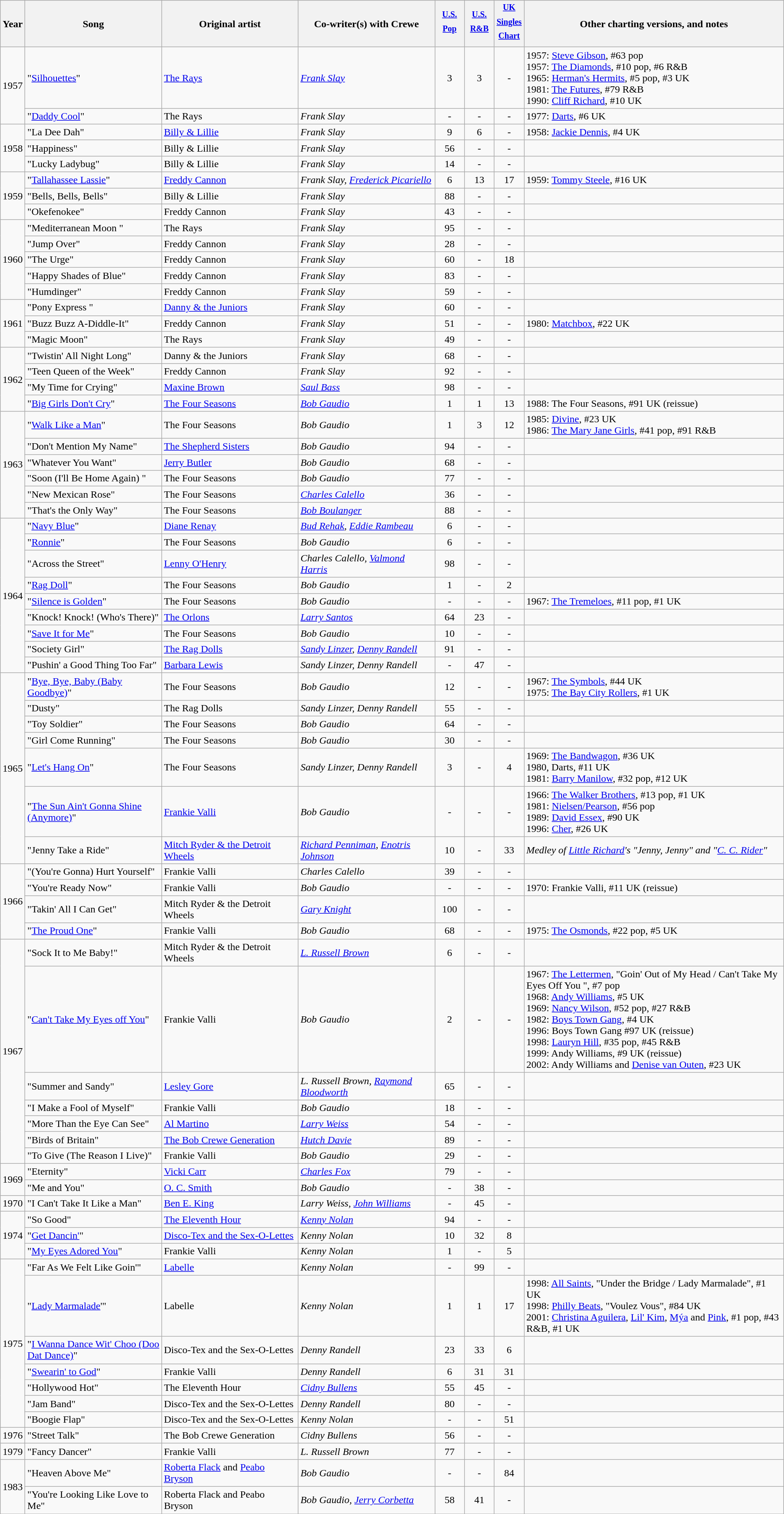<table class="wikitable">
<tr>
<th>Year</th>
<th width="210">Song</th>
<th width="210">Original artist</th>
<th width="210">Co-writer(s) with Crewe</th>
<th width="40"><sup><a href='#'>U.S. Pop</a></sup></th>
<th width="40"><sup><a href='#'>U.S. R&B</a></sup></th>
<th width="40"><sup><a href='#'>UK Singles Chart</a></sup></th>
<th>Other charting versions, and notes</th>
</tr>
<tr>
<td rowspan="2">1957</td>
<td>"<a href='#'>Silhouettes</a>"</td>
<td><a href='#'>The Rays</a></td>
<td><em><a href='#'>Frank Slay</a></em></td>
<td align="center">3</td>
<td align="center">3</td>
<td align="center">-</td>
<td>1957: <a href='#'>Steve Gibson</a>, #63 pop<br>1957: <a href='#'>The Diamonds</a>, #10 pop, #6 R&B<br>1965: <a href='#'>Herman's Hermits</a>, #5 pop, #3 UK<br>1981: <a href='#'>The Futures</a>, #79 R&B<br>1990: <a href='#'>Cliff Richard</a>, #10 UK</td>
</tr>
<tr>
<td>"<a href='#'>Daddy Cool</a>"</td>
<td>The Rays</td>
<td><em>Frank Slay</em></td>
<td align="center">-</td>
<td align="center">-</td>
<td align="center">-</td>
<td>1977: <a href='#'>Darts</a>, #6 UK</td>
</tr>
<tr>
<td rowspan="3">1958</td>
<td>"La Dee Dah"</td>
<td><a href='#'>Billy & Lillie</a></td>
<td><em>Frank Slay</em></td>
<td align="center">9</td>
<td align="center">6</td>
<td align="center">-</td>
<td>1958: <a href='#'>Jackie Dennis</a>, #4 UK</td>
</tr>
<tr>
<td>"Happiness"</td>
<td>Billy & Lillie</td>
<td><em>Frank Slay</em></td>
<td align="center">56</td>
<td align="center">-</td>
<td align="center">-</td>
<td></td>
</tr>
<tr>
<td>"Lucky Ladybug"</td>
<td>Billy & Lillie</td>
<td><em>Frank Slay</em></td>
<td align="center">14</td>
<td align="center">-</td>
<td align="center">-</td>
<td></td>
</tr>
<tr>
<td rowspan="3">1959</td>
<td>"<a href='#'>Tallahassee Lassie</a>"</td>
<td><a href='#'>Freddy Cannon</a></td>
<td><em>Frank Slay, <a href='#'>Frederick Picariello</a></em></td>
<td align="center">6</td>
<td align="center">13</td>
<td align="center">17</td>
<td>1959: <a href='#'>Tommy Steele</a>, #16 UK</td>
</tr>
<tr>
<td>"Bells, Bells, Bells"</td>
<td>Billy & Lillie</td>
<td><em>Frank Slay</em></td>
<td align="center">88</td>
<td align="center">-</td>
<td align="center">-</td>
<td></td>
</tr>
<tr>
<td>"Okefenokee"</td>
<td>Freddy Cannon</td>
<td><em>Frank Slay</em></td>
<td align="center">43</td>
<td align="center">-</td>
<td align="center">-</td>
<td></td>
</tr>
<tr>
<td rowspan="5">1960</td>
<td>"Mediterranean Moon "</td>
<td>The Rays</td>
<td><em>Frank Slay</em></td>
<td align="center">95</td>
<td align="center">-</td>
<td align="center">-</td>
<td></td>
</tr>
<tr>
<td>"Jump Over"</td>
<td>Freddy Cannon</td>
<td><em>Frank Slay</em></td>
<td align="center">28</td>
<td align="center">-</td>
<td align="center">-</td>
<td></td>
</tr>
<tr>
<td>"The Urge"</td>
<td>Freddy Cannon</td>
<td><em>Frank Slay</em></td>
<td align="center">60</td>
<td align="center">-</td>
<td align="center">18</td>
<td></td>
</tr>
<tr>
<td>"Happy Shades of Blue"</td>
<td>Freddy Cannon</td>
<td><em>Frank Slay</em></td>
<td align="center">83</td>
<td align="center">-</td>
<td align="center">-</td>
<td></td>
</tr>
<tr>
<td>"Humdinger"</td>
<td>Freddy Cannon</td>
<td><em>Frank Slay</em></td>
<td align="center">59</td>
<td align="center">-</td>
<td align="center">-</td>
<td></td>
</tr>
<tr>
<td rowspan="3">1961</td>
<td>"Pony Express "</td>
<td><a href='#'>Danny & the Juniors</a></td>
<td><em>Frank Slay</em></td>
<td align="center">60</td>
<td align="center">-</td>
<td align="center">-</td>
<td></td>
</tr>
<tr>
<td>"Buzz Buzz A-Diddle-It"</td>
<td>Freddy Cannon</td>
<td><em>Frank Slay</em></td>
<td align="center">51</td>
<td align="center">-</td>
<td align="center">-</td>
<td>1980: <a href='#'>Matchbox</a>, #22 UK</td>
</tr>
<tr>
<td>"Magic Moon"</td>
<td>The Rays</td>
<td><em>Frank Slay</em></td>
<td align="center">49</td>
<td align="center">-</td>
<td align="center">-</td>
<td></td>
</tr>
<tr>
<td rowspan="4">1962</td>
<td>"Twistin' All Night Long"</td>
<td>Danny & the Juniors</td>
<td><em>Frank Slay</em></td>
<td align="center">68</td>
<td align="center">-</td>
<td align="center">-</td>
<td></td>
</tr>
<tr>
<td>"Teen Queen of the Week"</td>
<td>Freddy Cannon</td>
<td><em>Frank Slay</em></td>
<td align="center">92</td>
<td align="center">-</td>
<td align="center">-</td>
<td></td>
</tr>
<tr>
<td>"My Time for Crying"</td>
<td><a href='#'>Maxine Brown</a></td>
<td><em><a href='#'>Saul Bass</a></em></td>
<td align="center">98</td>
<td align="center">-</td>
<td align="center">-</td>
<td></td>
</tr>
<tr>
<td>"<a href='#'>Big Girls Don't Cry</a>"</td>
<td><a href='#'>The Four Seasons</a></td>
<td><em><a href='#'>Bob Gaudio</a></em></td>
<td align="center">1</td>
<td align="center">1</td>
<td align="center">13</td>
<td>1988: The Four Seasons, #91 UK (reissue)</td>
</tr>
<tr>
<td rowspan="6">1963</td>
<td>"<a href='#'>Walk Like a Man</a>"</td>
<td>The Four Seasons</td>
<td><em>Bob Gaudio</em></td>
<td align="center">1</td>
<td align="center">3</td>
<td align="center">12</td>
<td>1985: <a href='#'>Divine</a>, #23 UK<br>1986: <a href='#'>The Mary Jane Girls</a>, #41 pop, #91 R&B</td>
</tr>
<tr>
<td>"Don't Mention My Name"</td>
<td><a href='#'>The Shepherd Sisters</a></td>
<td><em>Bob Gaudio</em></td>
<td align="center">94</td>
<td align="center">-</td>
<td align="center">-</td>
<td></td>
</tr>
<tr>
<td>"Whatever You Want"</td>
<td><a href='#'>Jerry Butler</a></td>
<td><em>Bob Gaudio</em></td>
<td align="center">68</td>
<td align="center">-</td>
<td align="center">-</td>
<td></td>
</tr>
<tr>
<td>"Soon (I'll Be Home Again) "</td>
<td>The Four Seasons</td>
<td><em>Bob Gaudio</em></td>
<td align="center">77</td>
<td align="center">-</td>
<td align="center">-</td>
<td></td>
</tr>
<tr>
<td>"New Mexican Rose"</td>
<td>The Four Seasons</td>
<td><em><a href='#'>Charles Calello</a></em></td>
<td align="center">36</td>
<td align="center">-</td>
<td align="center">-</td>
<td></td>
</tr>
<tr>
<td>"That's the Only Way"</td>
<td>The Four Seasons</td>
<td><em><a href='#'>Bob Boulanger</a></em></td>
<td align="center">88</td>
<td align="center">-</td>
<td align="center">-</td>
<td></td>
</tr>
<tr>
<td rowspan="9">1964</td>
<td>"<a href='#'>Navy Blue</a>"</td>
<td><a href='#'>Diane Renay</a></td>
<td><em><a href='#'>Bud Rehak</a>, <a href='#'>Eddie Rambeau</a></em></td>
<td align="center">6</td>
<td align="center">-</td>
<td align="center">-</td>
<td></td>
</tr>
<tr>
<td>"<a href='#'>Ronnie</a>"</td>
<td>The Four Seasons</td>
<td><em>Bob Gaudio</em></td>
<td align="center">6</td>
<td align="center">-</td>
<td align="center">-</td>
<td></td>
</tr>
<tr>
<td>"Across the Street"</td>
<td><a href='#'>Lenny O'Henry</a></td>
<td><em>Charles Calello, <a href='#'>Valmond Harris</a></em></td>
<td align="center">98</td>
<td align="center">-</td>
<td align="center">-</td>
<td></td>
</tr>
<tr>
<td>"<a href='#'>Rag Doll</a>"</td>
<td>The Four Seasons</td>
<td><em>Bob Gaudio</em></td>
<td align="center">1</td>
<td align="center">-</td>
<td align="center">2</td>
<td></td>
</tr>
<tr>
<td>"<a href='#'>Silence is Golden</a>"</td>
<td>The Four Seasons</td>
<td><em>Bob Gaudio</em></td>
<td align="center">-</td>
<td align="center">-</td>
<td align="center">-</td>
<td>1967: <a href='#'>The Tremeloes</a>, #11 pop, #1 UK</td>
</tr>
<tr>
<td>"Knock! Knock! (Who's There)"</td>
<td><a href='#'>The Orlons</a></td>
<td><em><a href='#'>Larry Santos</a></em></td>
<td align="center">64</td>
<td align="center">23</td>
<td align="center">-</td>
<td></td>
</tr>
<tr>
<td>"<a href='#'>Save It for Me</a>"</td>
<td>The Four Seasons</td>
<td><em>Bob Gaudio</em></td>
<td align="center">10</td>
<td align="center">-</td>
<td align="center">-</td>
<td></td>
</tr>
<tr>
<td>"Society Girl"</td>
<td><a href='#'>The Rag Dolls</a></td>
<td><em><a href='#'>Sandy Linzer</a>, <a href='#'>Denny Randell</a></em></td>
<td align="center">91</td>
<td align="center">-</td>
<td align="center">-</td>
<td></td>
</tr>
<tr>
<td>"Pushin' a Good Thing Too Far"</td>
<td><a href='#'>Barbara Lewis</a></td>
<td><em>Sandy Linzer, Denny Randell</em></td>
<td align="center">-</td>
<td align="center">47</td>
<td align="center">-</td>
<td></td>
</tr>
<tr>
<td rowspan="7">1965</td>
<td>"<a href='#'>Bye, Bye, Baby (Baby Goodbye)</a>"</td>
<td>The Four Seasons</td>
<td><em>Bob Gaudio</em></td>
<td align="center">12</td>
<td align="center">-</td>
<td align="center">-</td>
<td>1967: <a href='#'>The Symbols</a>, #44 UK<br>1975: <a href='#'>The Bay City Rollers</a>, #1 UK</td>
</tr>
<tr>
<td>"Dusty"</td>
<td>The Rag Dolls</td>
<td><em>Sandy Linzer, Denny Randell</em></td>
<td align="center">55</td>
<td align="center">-</td>
<td align="center">-</td>
<td></td>
</tr>
<tr>
<td>"Toy Soldier"</td>
<td>The Four Seasons</td>
<td><em>Bob Gaudio</em></td>
<td align="center">64</td>
<td align="center">-</td>
<td align="center">-</td>
<td></td>
</tr>
<tr>
<td>"Girl Come Running"</td>
<td>The Four Seasons</td>
<td><em>Bob Gaudio</em></td>
<td align="center">30</td>
<td align="center">-</td>
<td align="center">-</td>
<td></td>
</tr>
<tr>
<td>"<a href='#'>Let's Hang On</a>"</td>
<td>The Four Seasons</td>
<td><em>Sandy Linzer, Denny Randell</em></td>
<td align="center">3</td>
<td align="center">-</td>
<td align="center">4</td>
<td>1969: <a href='#'>The Bandwagon</a>, #36 UK<br>1980, Darts, #11 UK<br>1981: <a href='#'>Barry Manilow</a>, #32 pop, #12 UK</td>
</tr>
<tr>
<td>"<a href='#'>The Sun Ain't Gonna Shine (Anymore)</a>"</td>
<td><a href='#'>Frankie Valli</a></td>
<td><em>Bob Gaudio</em></td>
<td align="center">-</td>
<td align="center">-</td>
<td align="center">-</td>
<td>1966: <a href='#'>The Walker Brothers</a>, #13 pop, #1 UK<br>1981: <a href='#'>Nielsen/Pearson</a>, #56 pop<br>1989: <a href='#'>David Essex</a>, #90 UK<br>1996: <a href='#'>Cher</a>, #26 UK</td>
</tr>
<tr>
<td>"Jenny Take a Ride"</td>
<td><a href='#'>Mitch Ryder & the Detroit Wheels</a></td>
<td><em><a href='#'>Richard Penniman</a>, <a href='#'>Enotris Johnson</a></em></td>
<td align="center">10</td>
<td align="center">-</td>
<td align="center">33</td>
<td><em>Medley of <a href='#'>Little Richard</a>'s "Jenny, Jenny" and "<a href='#'>C. C. Rider</a>"</em></td>
</tr>
<tr>
<td rowspan="4">1966</td>
<td>"(You're Gonna) Hurt Yourself"</td>
<td>Frankie Valli</td>
<td><em>Charles Calello</em></td>
<td align="center">39</td>
<td align="center">-</td>
<td align="center">-</td>
<td></td>
</tr>
<tr>
<td>"You're Ready Now"</td>
<td>Frankie Valli</td>
<td><em>Bob Gaudio</em></td>
<td align="center">-</td>
<td align="center">-</td>
<td align="center">-</td>
<td>1970: Frankie Valli, #11 UK (reissue)</td>
</tr>
<tr>
<td>"Takin' All I Can Get"</td>
<td>Mitch Ryder & the Detroit Wheels</td>
<td><em><a href='#'>Gary Knight</a></em></td>
<td align="center">100</td>
<td align="center">-</td>
<td align="center">-</td>
<td></td>
</tr>
<tr>
<td>"<a href='#'>The Proud One</a>"</td>
<td>Frankie Valli</td>
<td><em>Bob Gaudio</em></td>
<td align="center">68</td>
<td align="center">-</td>
<td align="center">-</td>
<td>1975: <a href='#'>The Osmonds</a>, #22 pop, #5 UK</td>
</tr>
<tr>
<td rowspan="7">1967</td>
<td>"Sock It to Me Baby!"</td>
<td>Mitch Ryder & the Detroit Wheels</td>
<td><em><a href='#'>L. Russell Brown</a></em></td>
<td align="center">6</td>
<td align="center">-</td>
<td align="center">-</td>
<td></td>
</tr>
<tr>
<td>"<a href='#'>Can't Take My Eyes off You</a>"</td>
<td>Frankie Valli</td>
<td><em>Bob Gaudio</em></td>
<td align="center">2</td>
<td align="center">-</td>
<td align="center">-</td>
<td>1967: <a href='#'>The Lettermen</a>, "Goin' Out of My Head / Can't Take My Eyes Off You ", #7 pop<br>1968: <a href='#'>Andy Williams</a>, #5 UK<br>1969: <a href='#'>Nancy Wilson</a>, #52 pop, #27 R&B<br>1982: <a href='#'>Boys Town Gang</a>, #4 UK<br>1996: Boys Town Gang #97 UK (reissue)<br>1998: <a href='#'>Lauryn Hill</a>, #35 pop, #45 R&B<br>1999: Andy Williams, #9 UK (reissue)<br>2002: Andy Williams and <a href='#'>Denise van Outen</a>, #23 UK</td>
</tr>
<tr>
<td>"Summer and Sandy"</td>
<td><a href='#'>Lesley Gore</a></td>
<td><em>L. Russell Brown, <a href='#'>Raymond Bloodworth</a></em></td>
<td align="center">65</td>
<td align="center">-</td>
<td align="center">-</td>
<td></td>
</tr>
<tr>
<td>"I Make a Fool of Myself"</td>
<td>Frankie Valli</td>
<td><em>Bob Gaudio</em></td>
<td align="center">18</td>
<td align="center">-</td>
<td align="center">-</td>
<td></td>
</tr>
<tr>
<td>"More Than the Eye Can See"</td>
<td><a href='#'>Al Martino</a></td>
<td><em><a href='#'>Larry Weiss</a></em></td>
<td align="center">54</td>
<td align="center">-</td>
<td align="center">-</td>
<td></td>
</tr>
<tr>
<td>"Birds of Britain"</td>
<td><a href='#'>The Bob Crewe Generation</a></td>
<td><em><a href='#'>Hutch Davie</a></em></td>
<td align="center">89</td>
<td align="center">-</td>
<td align="center">-</td>
<td></td>
</tr>
<tr>
<td>"To Give (The Reason I Live)"</td>
<td>Frankie Valli</td>
<td><em>Bob Gaudio</em></td>
<td align="center">29</td>
<td align="center">-</td>
<td align="center">-</td>
<td></td>
</tr>
<tr>
<td rowspan="2">1969</td>
<td>"Eternity"</td>
<td><a href='#'>Vicki Carr</a></td>
<td><em><a href='#'>Charles Fox</a></em></td>
<td align="center">79</td>
<td align="center">-</td>
<td align="center">-</td>
<td></td>
</tr>
<tr>
<td>"Me and You"</td>
<td><a href='#'>O. C. Smith</a></td>
<td><em>Bob Gaudio</em></td>
<td align="center">-</td>
<td align="center">38</td>
<td align="center">-</td>
<td></td>
</tr>
<tr>
<td rowspan="1">1970</td>
<td>"I Can't Take It Like a Man"</td>
<td><a href='#'>Ben E. King</a></td>
<td><em>Larry Weiss, <a href='#'>John Williams</a></em></td>
<td align="center">-</td>
<td align="center">45</td>
<td align="center">-</td>
<td></td>
</tr>
<tr>
<td rowspan="3">1974</td>
<td>"So Good"</td>
<td><a href='#'>The Eleventh Hour</a></td>
<td><em><a href='#'>Kenny Nolan</a></em></td>
<td align="center">94</td>
<td align="center">-</td>
<td align="center">-</td>
<td></td>
</tr>
<tr>
<td>"<a href='#'>Get Dancin'</a>"</td>
<td><a href='#'>Disco-Tex and the Sex-O-Lettes</a></td>
<td><em>Kenny Nolan</em></td>
<td align="center">10</td>
<td align="center">32</td>
<td align="center">8</td>
<td></td>
</tr>
<tr>
<td>"<a href='#'>My Eyes Adored You</a>"</td>
<td>Frankie Valli</td>
<td><em>Kenny Nolan</em></td>
<td align="center">1</td>
<td align="center">-</td>
<td align="center">5</td>
<td></td>
</tr>
<tr>
<td rowspan="7">1975</td>
<td>"Far As We Felt Like Goin'"</td>
<td><a href='#'>Labelle</a></td>
<td><em>Kenny Nolan</em></td>
<td align="center">-</td>
<td align="center">99</td>
<td align="center">-</td>
<td></td>
</tr>
<tr>
<td>"<a href='#'>Lady Marmalade</a>'"</td>
<td>Labelle</td>
<td><em>Kenny Nolan</em></td>
<td align="center">1</td>
<td align="center">1</td>
<td align="center">17</td>
<td>1998: <a href='#'>All Saints</a>, "Under the Bridge / Lady Marmalade", #1 UK<br>1998: <a href='#'>Philly Beats</a>, "Voulez Vous", #84 UK<br>2001: <a href='#'>Christina Aguilera</a>, <a href='#'>Lil' Kim</a>, <a href='#'>Mýa</a> and <a href='#'>Pink</a>, #1 pop, #43 R&B, #1 UK</td>
</tr>
<tr>
<td>"<a href='#'>I Wanna Dance Wit' Choo (Doo Dat Dance)</a>"</td>
<td>Disco-Tex and the Sex-O-Lettes</td>
<td><em>Denny Randell</em></td>
<td align="center">23</td>
<td align="center">33</td>
<td align="center">6</td>
<td></td>
</tr>
<tr>
<td>"<a href='#'>Swearin' to God</a>"</td>
<td>Frankie Valli</td>
<td><em>Denny Randell</em></td>
<td align="center">6</td>
<td align="center">31</td>
<td align="center">31</td>
<td></td>
</tr>
<tr>
<td>"Hollywood Hot"</td>
<td>The Eleventh Hour</td>
<td><em><a href='#'>Cidny Bullens</a></em></td>
<td align="center">55</td>
<td align="center">45</td>
<td align="center">-</td>
<td></td>
</tr>
<tr>
<td>"Jam Band"</td>
<td>Disco-Tex and the Sex-O-Lettes</td>
<td><em>Denny Randell</em></td>
<td align="center">80</td>
<td align="center">-</td>
<td align="center">-</td>
<td></td>
</tr>
<tr>
<td>"Boogie Flap"</td>
<td>Disco-Tex and the Sex-O-Lettes</td>
<td><em>Kenny Nolan</em></td>
<td align="center">-</td>
<td align="center">-</td>
<td align="center">51</td>
<td></td>
</tr>
<tr>
<td rowspan="1">1976</td>
<td>"Street Talk"</td>
<td>The Bob Crewe Generation</td>
<td><em>Cidny Bullens</em></td>
<td align="center">56</td>
<td align="center">-</td>
<td align="center">-</td>
<td></td>
</tr>
<tr>
<td rowspan="1">1979</td>
<td>"Fancy Dancer"</td>
<td>Frankie Valli</td>
<td><em>L. Russell Brown</em></td>
<td align="center">77</td>
<td align="center">-</td>
<td align="center">-</td>
<td></td>
</tr>
<tr>
<td rowspan="2">1983</td>
<td>"Heaven Above Me"</td>
<td><a href='#'>Roberta Flack</a> and <a href='#'>Peabo Bryson</a></td>
<td><em>Bob Gaudio</em></td>
<td align="center">-</td>
<td align="center">-</td>
<td align="center">84</td>
<td></td>
</tr>
<tr>
<td>"You're Looking Like Love to Me"</td>
<td>Roberta Flack and Peabo Bryson</td>
<td><em>Bob Gaudio, <a href='#'>Jerry Corbetta</a></em></td>
<td align="center">58</td>
<td align="center">41</td>
<td align="center">-</td>
<td></td>
</tr>
<tr>
</tr>
</table>
